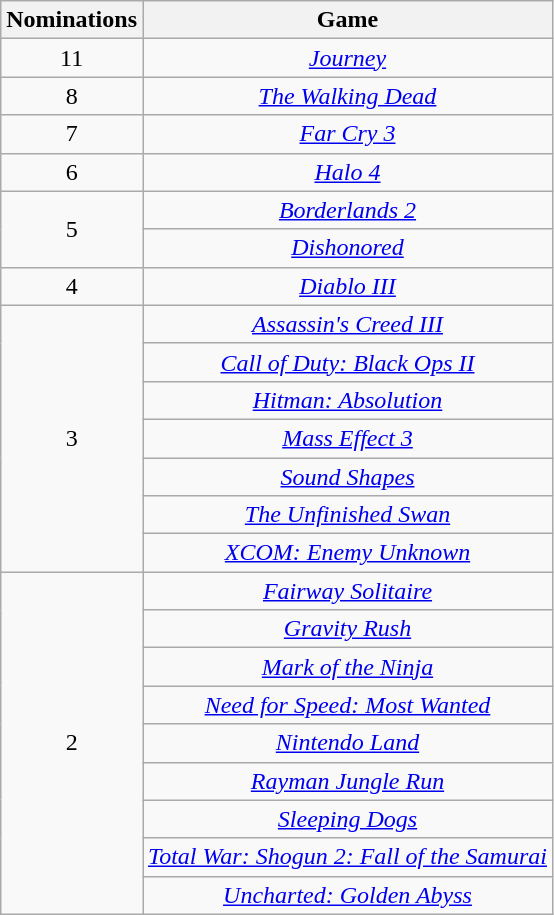<table class="wikitable floatleft" rowspan="2" style="text-align:center;" background: #f6e39c;>
<tr>
<th scope="col">Nominations</th>
<th scope="col">Game</th>
</tr>
<tr>
<td>11</td>
<td><em><a href='#'>Journey</a></em></td>
</tr>
<tr>
<td>8</td>
<td><em><a href='#'>The Walking Dead</a></em></td>
</tr>
<tr>
<td>7</td>
<td><em><a href='#'>Far Cry 3</a></em></td>
</tr>
<tr>
<td>6</td>
<td><em><a href='#'>Halo 4</a></em></td>
</tr>
<tr>
<td rowspan=2>5</td>
<td><em><a href='#'>Borderlands 2</a></em></td>
</tr>
<tr>
<td><em><a href='#'>Dishonored</a></em></td>
</tr>
<tr>
<td>4</td>
<td><em><a href='#'>Diablo III</a></em></td>
</tr>
<tr>
<td rowspan=7>3</td>
<td><em><a href='#'>Assassin's Creed III</a></em></td>
</tr>
<tr>
<td><em><a href='#'>Call of Duty: Black Ops II</a></em></td>
</tr>
<tr>
<td><em><a href='#'>Hitman: Absolution</a></em></td>
</tr>
<tr>
<td><em><a href='#'>Mass Effect 3</a></em></td>
</tr>
<tr>
<td><em><a href='#'>Sound Shapes</a></em></td>
</tr>
<tr>
<td><em><a href='#'>The Unfinished Swan</a></em></td>
</tr>
<tr>
<td><em><a href='#'>XCOM: Enemy Unknown</a></em></td>
</tr>
<tr>
<td rowspan=9>2</td>
<td><em><a href='#'>Fairway Solitaire</a></em></td>
</tr>
<tr>
<td><em><a href='#'>Gravity Rush</a></em></td>
</tr>
<tr>
<td><em><a href='#'>Mark of the Ninja</a></em></td>
</tr>
<tr>
<td><em><a href='#'>Need for Speed: Most Wanted</a></em></td>
</tr>
<tr>
<td><em><a href='#'>Nintendo Land</a></em></td>
</tr>
<tr>
<td><em><a href='#'>Rayman Jungle Run</a></em></td>
</tr>
<tr>
<td><em><a href='#'>Sleeping Dogs</a></em></td>
</tr>
<tr>
<td><em><a href='#'>Total War: Shogun 2: Fall of the Samurai</a></em></td>
</tr>
<tr>
<td><em><a href='#'>Uncharted: Golden Abyss</a></em></td>
</tr>
</table>
